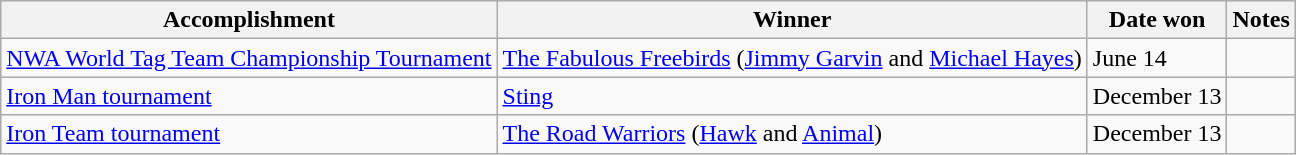<table class="wikitable">
<tr>
<th>Accomplishment</th>
<th>Winner</th>
<th>Date won</th>
<th>Notes</th>
</tr>
<tr>
<td><a href='#'>NWA World Tag Team Championship Tournament</a></td>
<td><a href='#'>The Fabulous Freebirds</a> (<a href='#'>Jimmy Garvin</a> and <a href='#'>Michael Hayes</a>)</td>
<td>June 14</td>
<td></td>
</tr>
<tr>
<td><a href='#'>Iron Man tournament</a></td>
<td><a href='#'>Sting</a></td>
<td>December 13</td>
<td></td>
</tr>
<tr>
<td><a href='#'>Iron Team tournament</a></td>
<td><a href='#'>The Road Warriors</a> (<a href='#'>Hawk</a> and <a href='#'>Animal</a>)</td>
<td>December 13</td>
<td></td>
</tr>
</table>
